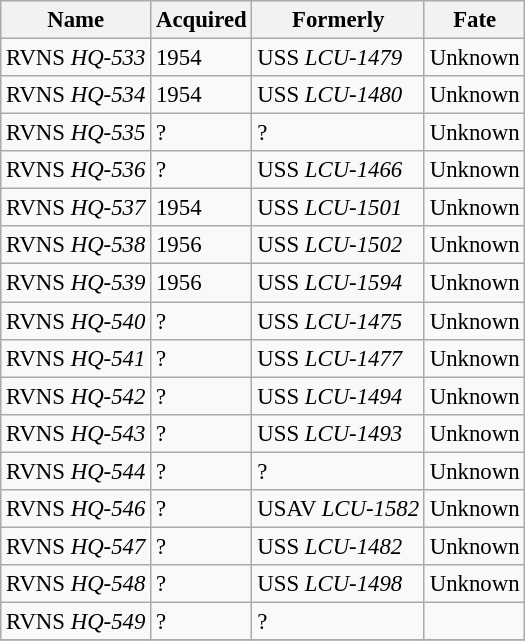<table class="wikitable" style="font-size:95%;">
<tr>
<th>Name</th>
<th>Acquired</th>
<th>Formerly</th>
<th>Fate</th>
</tr>
<tr>
<td>RVNS <em>HQ-533</em></td>
<td>1954</td>
<td>USS <em>LCU-1479</em></td>
<td>Unknown</td>
</tr>
<tr>
<td>RVNS <em>HQ-534</em></td>
<td>1954</td>
<td>USS <em>LCU-1480</em></td>
<td>Unknown</td>
</tr>
<tr>
<td>RVNS <em>HQ-535</em></td>
<td>?</td>
<td>?</td>
<td>Unknown</td>
</tr>
<tr>
<td>RVNS <em>HQ-536</em></td>
<td>?</td>
<td>USS <em>LCU-1466</em></td>
<td>Unknown</td>
</tr>
<tr>
<td>RVNS <em>HQ-537</em></td>
<td>1954</td>
<td>USS <em>LCU-1501</em></td>
<td>Unknown</td>
</tr>
<tr>
<td>RVNS <em>HQ-538</em></td>
<td>1956</td>
<td>USS <em>LCU-1502</em></td>
<td>Unknown</td>
</tr>
<tr>
<td>RVNS <em>HQ-539</em></td>
<td>1956</td>
<td>USS <em>LCU-1594</em></td>
<td>Unknown</td>
</tr>
<tr>
<td>RVNS <em>HQ-540</em></td>
<td>?</td>
<td>USS <em>LCU-1475</em></td>
<td>Unknown</td>
</tr>
<tr>
<td>RVNS <em>HQ-541</em></td>
<td>?</td>
<td>USS <em>LCU-1477</em></td>
<td>Unknown</td>
</tr>
<tr>
<td>RVNS <em>HQ-542</em></td>
<td>?</td>
<td>USS <em>LCU-1494</em></td>
<td>Unknown</td>
</tr>
<tr>
<td>RVNS <em>HQ-543</em></td>
<td>?</td>
<td>USS <em>LCU-1493</em></td>
<td>Unknown</td>
</tr>
<tr>
<td>RVNS <em>HQ-544</em></td>
<td>?</td>
<td>?</td>
<td>Unknown</td>
</tr>
<tr>
<td>RVNS <em>HQ-546</em></td>
<td>?</td>
<td>USAV <em>LCU-1582</em></td>
<td>Unknown</td>
</tr>
<tr>
<td>RVNS <em>HQ-547</em></td>
<td>?</td>
<td>USS <em>LCU-1482</em></td>
<td>Unknown</td>
</tr>
<tr>
<td>RVNS <em>HQ-548</em></td>
<td>?</td>
<td>USS <em>LCU-1498</em></td>
<td>Unknown</td>
</tr>
<tr>
<td>RVNS <em>HQ-549</em></td>
<td>?</td>
<td>?</td>
<td></td>
</tr>
<tr>
</tr>
</table>
